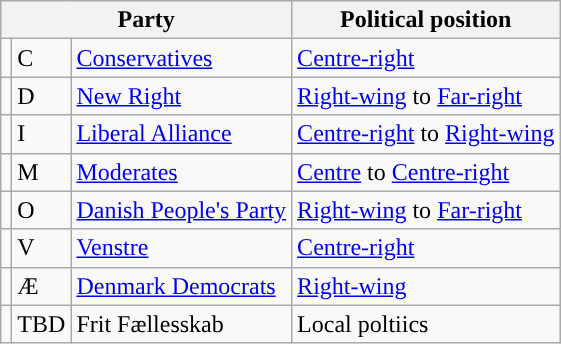<table class="wikitable">
<tr>
<th colspan="3">Party</th>
<th>Political position</th>
</tr>
<tr>
<td></td>
<td>C</td>
<td><a href='#'>Conservatives</a></td>
<td><a href='#'>Centre-right</a></td>
</tr>
<tr>
<td></td>
<td>D</td>
<td><a href='#'>New Right</a></td>
<td><a href='#'>Right-wing</a> to  <a href='#'>Far-right</a></td>
</tr>
<tr>
<td></td>
<td>I</td>
<td><a href='#'>Liberal Alliance</a></td>
<td><a href='#'>Centre-right</a> to <a href='#'>Right-wing</a></td>
</tr>
<tr>
<td></td>
<td>M</td>
<td><a href='#'>Moderates</a></td>
<td><a href='#'>Centre</a> to <a href='#'>Centre-right</a></td>
</tr>
<tr>
<td></td>
<td>O</td>
<td><a href='#'>Danish People's Party</a></td>
<td><a href='#'>Right-wing</a> to  <a href='#'>Far-right</a></td>
</tr>
<tr>
<td></td>
<td>V</td>
<td><a href='#'>Venstre</a></td>
<td><a href='#'>Centre-right</a></td>
</tr>
<tr>
<td></td>
<td>Æ</td>
<td><a href='#'>Denmark Democrats</a></td>
<td><a href='#'>Right-wing</a></td>
</tr>
<tr>
<td></td>
<td>TBD</td>
<td>Frit Fællesskab</td>
<td>Local poltiics</td>
</tr>
</table>
